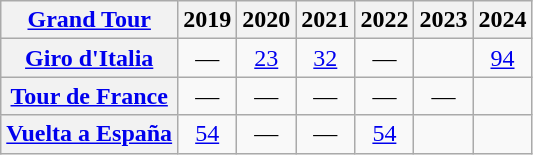<table class="wikitable plainrowheaders">
<tr>
<th scope="col"><a href='#'>Grand Tour</a></th>
<th scope="col">2019</th>
<th scope="col">2020</th>
<th scope="col">2021</th>
<th scope="col">2022</th>
<th>2023</th>
<th>2024</th>
</tr>
<tr style="text-align:center;">
<th scope="row"> <a href='#'>Giro d'Italia</a></th>
<td>—</td>
<td><a href='#'>23</a></td>
<td><a href='#'>32</a></td>
<td>—</td>
<td></td>
<td><a href='#'>94</a></td>
</tr>
<tr style="text-align:center;">
<th scope="row"> <a href='#'>Tour de France</a></th>
<td>—</td>
<td>—</td>
<td>—</td>
<td>—</td>
<td>—</td>
<td></td>
</tr>
<tr style="text-align:center;">
<th scope="row"> <a href='#'>Vuelta a España</a></th>
<td><a href='#'>54</a></td>
<td>—</td>
<td>—</td>
<td><a href='#'>54</a></td>
<td></td>
<td></td>
</tr>
</table>
